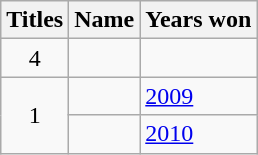<table class="wikitable style="font-size:100%; text-align: left; width:70%">
<tr>
<th>Titles</th>
<th>Name</th>
<th>Years won</th>
</tr>
<tr>
<td align=center>4</td>
<td></td>
<td></td>
</tr>
<tr>
<td rowspan=2 align=center>1</td>
<td></td>
<td><a href='#'>2009</a></td>
</tr>
<tr>
<td></td>
<td><a href='#'>2010</a></td>
</tr>
</table>
